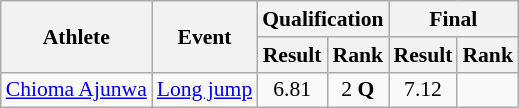<table class=wikitable style=font-size:90%>
<tr>
<th rowspan=2>Athlete</th>
<th rowspan=2>Event</th>
<th colspan=2>Qualification</th>
<th colspan=2>Final</th>
</tr>
<tr>
<th>Result</th>
<th>Rank</th>
<th>Result</th>
<th>Rank</th>
</tr>
<tr>
<td><a href='#'>Chioma Ajunwa</a></td>
<td><a href='#'>Long jump</a></td>
<td align=center>6.81</td>
<td align=center>2 <strong>Q</strong></td>
<td align=center>7.12</td>
<td align=center></td>
</tr>
</table>
